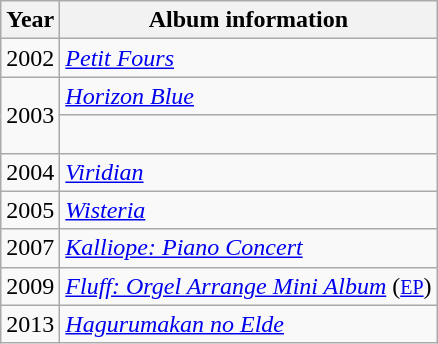<table class="wikitable">
<tr>
<th rowspan="1">Year</th>
<th rowspan="1">Album information</th>
</tr>
<tr>
<td align="center">2002</td>
<td><em><a href='#'>Petit Fours</a></em><br></td>
</tr>
<tr>
<td align="center" rowspan="2">2003</td>
<td><em><a href='#'>Horizon Blue</a></em><br></td>
</tr>
<tr>
<td><br></td>
</tr>
<tr>
<td align="center">2004</td>
<td><em><a href='#'>Viridian</a></em><br></td>
</tr>
<tr>
<td align="center">2005</td>
<td><em><a href='#'>Wisteria</a></em><br></td>
</tr>
<tr>
<td align="center">2007</td>
<td><em><a href='#'>Kalliope: Piano Concert</a></em><br></td>
</tr>
<tr>
<td align="center">2009</td>
<td><em><a href='#'>Fluff: Orgel Arrange Mini Album</a></em> (<small><a href='#'>EP</a></small>)<br></td>
</tr>
<tr>
<td align="center">2013</td>
<td><em><a href='#'>Hagurumakan no Elde</a></em><br></td>
</tr>
</table>
